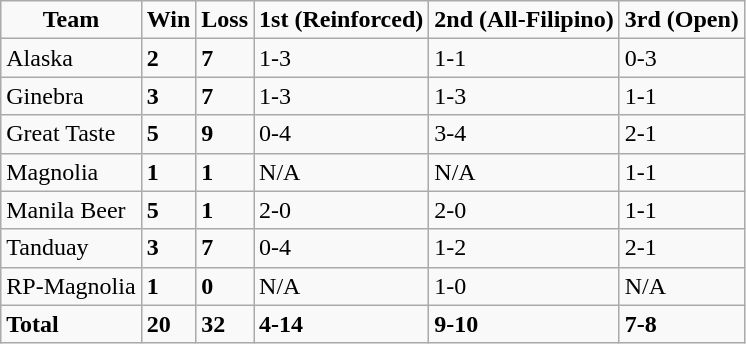<table class=wikitable sortable>
<tr align=center>
<td><strong>Team</strong></td>
<td><strong>Win</strong></td>
<td><strong>Loss</strong></td>
<td><strong>1st (Reinforced)</strong></td>
<td><strong>2nd (All-Filipino)</strong></td>
<td><strong>3rd (Open)</strong></td>
</tr>
<tr>
<td>Alaska</td>
<td><strong>2</strong></td>
<td><strong>7</strong></td>
<td>1-3</td>
<td>1-1</td>
<td>0-3</td>
</tr>
<tr>
<td>Ginebra</td>
<td><strong>3</strong></td>
<td><strong>7</strong></td>
<td>1-3</td>
<td>1-3</td>
<td>1-1</td>
</tr>
<tr>
<td>Great Taste</td>
<td><strong>5</strong></td>
<td><strong>9</strong></td>
<td>0-4</td>
<td>3-4</td>
<td>2-1</td>
</tr>
<tr>
<td>Magnolia</td>
<td><strong>1</strong></td>
<td><strong>1</strong></td>
<td>N/A</td>
<td>N/A</td>
<td>1-1</td>
</tr>
<tr>
<td>Manila Beer</td>
<td><strong>5</strong></td>
<td><strong>1</strong></td>
<td>2-0</td>
<td>2-0</td>
<td>1-1</td>
</tr>
<tr>
<td>Tanduay</td>
<td><strong>3</strong></td>
<td><strong>7</strong></td>
<td>0-4</td>
<td>1-2</td>
<td>2-1</td>
</tr>
<tr>
<td>RP-Magnolia</td>
<td><strong>1</strong></td>
<td><strong>0</strong></td>
<td>N/A</td>
<td>1-0</td>
<td>N/A</td>
</tr>
<tr>
<td><strong>Total</strong></td>
<td><strong>20</strong></td>
<td><strong>32</strong></td>
<td><strong>4-14</strong></td>
<td><strong>9-10</strong></td>
<td><strong>7-8</strong></td>
</tr>
</table>
